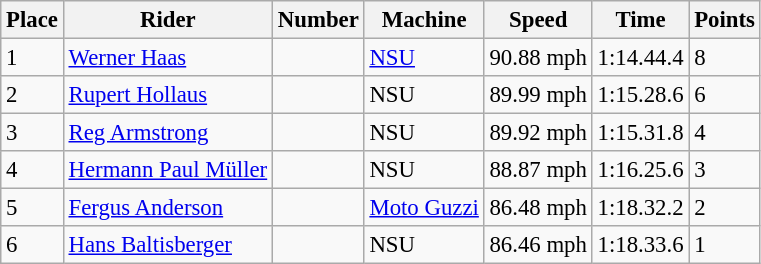<table class="wikitable" style="font-size: 95%;">
<tr>
<th>Place</th>
<th>Rider</th>
<th>Number</th>
<th>Machine</th>
<th>Speed</th>
<th>Time</th>
<th>Points</th>
</tr>
<tr>
<td>1</td>
<td> <a href='#'>Werner Haas</a></td>
<td></td>
<td><a href='#'>NSU</a></td>
<td>90.88 mph</td>
<td>1:14.44.4</td>
<td>8</td>
</tr>
<tr>
<td>2</td>
<td> <a href='#'>Rupert Hollaus</a></td>
<td></td>
<td>NSU</td>
<td>89.99 mph</td>
<td>1:15.28.6</td>
<td>6</td>
</tr>
<tr>
<td>3</td>
<td> <a href='#'>Reg Armstrong</a></td>
<td></td>
<td>NSU</td>
<td>89.92 mph</td>
<td>1:15.31.8</td>
<td>4</td>
</tr>
<tr>
<td>4</td>
<td> <a href='#'>Hermann Paul Müller</a></td>
<td></td>
<td>NSU</td>
<td>88.87 mph</td>
<td>1:16.25.6</td>
<td>3</td>
</tr>
<tr>
<td>5</td>
<td> <a href='#'>Fergus Anderson</a></td>
<td></td>
<td><a href='#'>Moto Guzzi</a></td>
<td>86.48 mph</td>
<td>1:18.32.2</td>
<td>2</td>
</tr>
<tr>
<td>6</td>
<td> <a href='#'>Hans Baltisberger</a></td>
<td></td>
<td>NSU</td>
<td>86.46 mph</td>
<td>1:18.33.6</td>
<td>1</td>
</tr>
</table>
